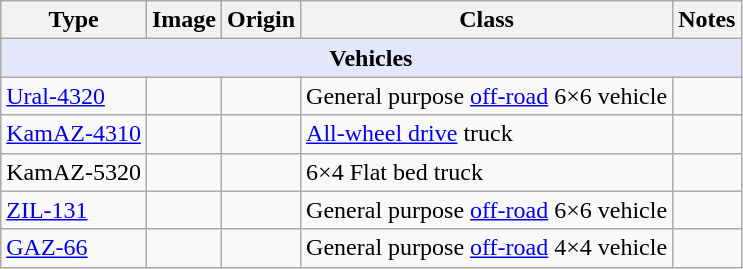<table class="wikitable">
<tr>
<th>Type</th>
<th>Image</th>
<th>Origin</th>
<th>Class</th>
<th>Notes</th>
</tr>
<tr>
<th colspan="6" style="align: center; background: lavender;">Vehicles</th>
</tr>
<tr>
<td><a href='#'>Ural-4320</a></td>
<td></td>
<td></td>
<td>General purpose <a href='#'>off-road</a> 6×6 vehicle</td>
<td></td>
</tr>
<tr>
<td><a href='#'>KamAZ-4310</a></td>
<td></td>
<td></td>
<td><a href='#'>All-wheel drive</a> truck</td>
<td></td>
</tr>
<tr>
<td>KamAZ-5320</td>
<td></td>
<td></td>
<td>6×4 Flat bed truck</td>
<td></td>
</tr>
<tr>
<td><a href='#'>ZIL-131</a></td>
<td></td>
<td></td>
<td>General purpose <a href='#'>off-road</a> 6×6 vehicle</td>
<td></td>
</tr>
<tr>
<td><a href='#'>GAZ-66</a></td>
<td></td>
<td></td>
<td>General purpose <a href='#'>off-road</a> 4×4 vehicle</td>
<td></td>
</tr>
</table>
